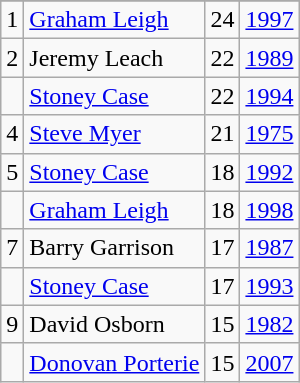<table class="wikitable">
<tr>
</tr>
<tr>
<td>1</td>
<td><a href='#'>Graham Leigh</a></td>
<td>24</td>
<td><a href='#'>1997</a></td>
</tr>
<tr>
<td>2</td>
<td>Jeremy Leach</td>
<td>22</td>
<td><a href='#'>1989</a></td>
</tr>
<tr>
<td></td>
<td><a href='#'>Stoney Case</a></td>
<td>22</td>
<td><a href='#'>1994</a></td>
</tr>
<tr>
<td>4</td>
<td><a href='#'>Steve Myer</a></td>
<td>21</td>
<td><a href='#'>1975</a></td>
</tr>
<tr>
<td>5</td>
<td><a href='#'>Stoney Case</a></td>
<td>18</td>
<td><a href='#'>1992</a></td>
</tr>
<tr>
<td></td>
<td><a href='#'>Graham Leigh</a></td>
<td>18</td>
<td><a href='#'>1998</a></td>
</tr>
<tr>
<td>7</td>
<td>Barry Garrison</td>
<td>17</td>
<td><a href='#'>1987</a></td>
</tr>
<tr>
<td></td>
<td><a href='#'>Stoney Case</a></td>
<td>17</td>
<td><a href='#'>1993</a></td>
</tr>
<tr>
<td>9</td>
<td>David Osborn</td>
<td>15</td>
<td><a href='#'>1982</a></td>
</tr>
<tr>
<td></td>
<td><a href='#'>Donovan Porterie</a></td>
<td>15</td>
<td><a href='#'>2007</a></td>
</tr>
</table>
